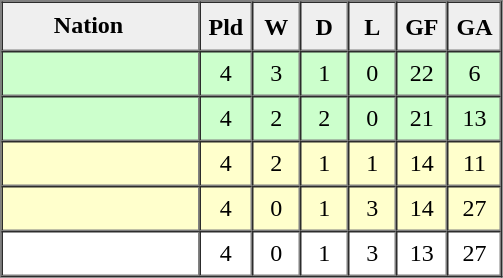<table border=1 cellpadding=5 cellspacing=0>
<tr>
<th bgcolor="#efefef" width="120">Nation　</th>
<th bgcolor="#efefef" width="20">Pld</th>
<th bgcolor="#efefef" width="20">W</th>
<th bgcolor="#efefef" width="20">D</th>
<th bgcolor="#efefef" width="20">L</th>
<th bgcolor="#efefef" width="20">GF</th>
<th bgcolor="#efefef" width="20">GA</th>
</tr>
<tr align=center bgcolor="#ccffcc">
<td align=left></td>
<td>4</td>
<td>3</td>
<td>1</td>
<td>0</td>
<td>22</td>
<td>6</td>
</tr>
<tr align=center bgcolor="#ccffcc">
<td align=left></td>
<td>4</td>
<td>2</td>
<td>2</td>
<td>0</td>
<td>21</td>
<td>13</td>
</tr>
<tr align=center bgcolor="#ffffcc">
<td align=left></td>
<td>4</td>
<td>2</td>
<td>1</td>
<td>1</td>
<td>14</td>
<td>11</td>
</tr>
<tr align=center bgcolor="#ffffcc">
<td align=left></td>
<td>4</td>
<td>0</td>
<td>1</td>
<td>3</td>
<td>14</td>
<td>27</td>
</tr>
<tr align=center>
<td align=left></td>
<td>4</td>
<td>0</td>
<td>1</td>
<td>3</td>
<td>13</td>
<td>27</td>
</tr>
</table>
